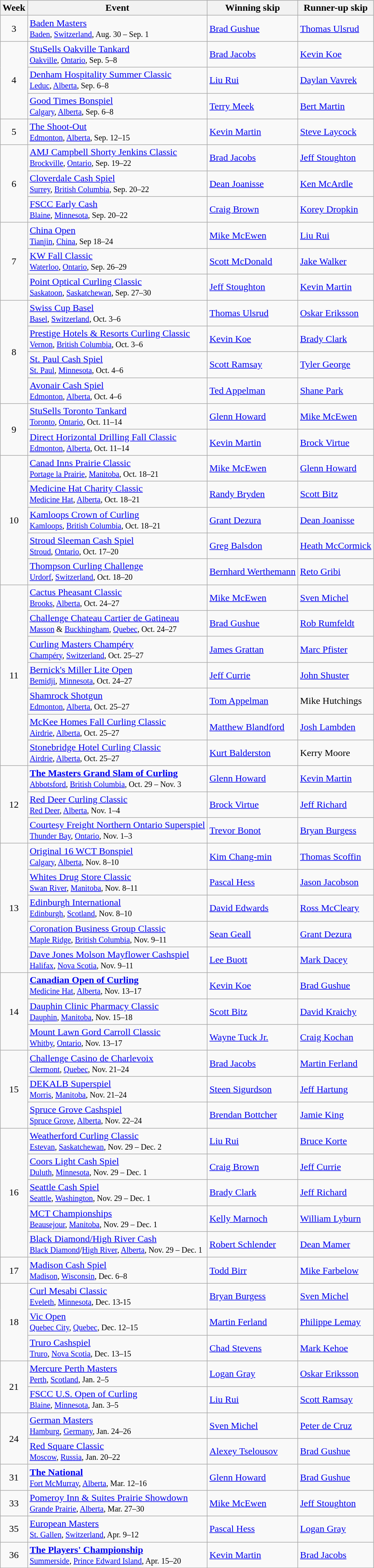<table class="wikitable">
<tr>
<th>Week</th>
<th>Event</th>
<th>Winning skip</th>
<th>Runner-up skip</th>
</tr>
<tr>
<td align=center>3</td>
<td><a href='#'>Baden Masters</a> <br> <small><a href='#'>Baden</a>, <a href='#'>Switzerland</a>, Aug. 30 – Sep. 1</small></td>
<td> <a href='#'>Brad Gushue</a></td>
<td> <a href='#'>Thomas Ulsrud</a></td>
</tr>
<tr>
<td align=center rowspan=3>4</td>
<td><a href='#'>StuSells Oakville Tankard</a> <br> <small><a href='#'>Oakville</a>, <a href='#'>Ontario</a>, Sep. 5–8</small></td>
<td> <a href='#'>Brad Jacobs</a></td>
<td> <a href='#'>Kevin Koe</a></td>
</tr>
<tr>
<td><a href='#'>Denham Hospitality Summer Classic</a> <br> <small><a href='#'>Leduc</a>, <a href='#'>Alberta</a>, Sep. 6–8</small></td>
<td> <a href='#'>Liu Rui</a></td>
<td> <a href='#'>Daylan Vavrek</a></td>
</tr>
<tr>
<td><a href='#'>Good Times Bonspiel</a> <br> <small><a href='#'>Calgary</a>, <a href='#'>Alberta</a>, Sep. 6–8</small></td>
<td> <a href='#'>Terry Meek</a></td>
<td> <a href='#'>Bert Martin</a></td>
</tr>
<tr>
<td align=center>5</td>
<td><a href='#'>The Shoot-Out</a> <br> <small><a href='#'>Edmonton</a>, <a href='#'>Alberta</a>, Sep. 12–15</small></td>
<td> <a href='#'>Kevin Martin</a></td>
<td> <a href='#'>Steve Laycock</a></td>
</tr>
<tr>
<td align=center rowspan=3>6</td>
<td><a href='#'>AMJ Campbell Shorty Jenkins Classic</a> <br> <small><a href='#'>Brockville</a>, <a href='#'>Ontario</a>, Sep. 19–22</small></td>
<td> <a href='#'>Brad Jacobs</a></td>
<td> <a href='#'>Jeff Stoughton</a></td>
</tr>
<tr>
<td><a href='#'>Cloverdale Cash Spiel</a> <br> <small><a href='#'>Surrey</a>, <a href='#'>British Columbia</a>, Sep. 20–22</small></td>
<td> <a href='#'>Dean Joanisse</a></td>
<td> <a href='#'>Ken McArdle</a></td>
</tr>
<tr>
<td><a href='#'>FSCC Early Cash</a> <br> <small><a href='#'>Blaine</a>, <a href='#'>Minnesota</a>, Sep. 20–22</small></td>
<td> <a href='#'>Craig Brown</a></td>
<td> <a href='#'>Korey Dropkin</a></td>
</tr>
<tr>
<td align=center rowspan=3>7</td>
<td><a href='#'>China Open</a> <br> <small><a href='#'>Tianjin</a>, <a href='#'>China</a>, Sep 18–24</small></td>
<td> <a href='#'>Mike McEwen</a></td>
<td> <a href='#'>Liu Rui</a></td>
</tr>
<tr>
<td><a href='#'>KW Fall Classic</a> <br> <small><a href='#'>Waterloo</a>, <a href='#'>Ontario</a>, Sep. 26–29</small></td>
<td> <a href='#'>Scott McDonald</a></td>
<td> <a href='#'>Jake Walker</a></td>
</tr>
<tr>
<td><a href='#'>Point Optical Curling Classic</a> <br> <small><a href='#'>Saskatoon</a>, <a href='#'>Saskatchewan</a>, Sep. 27–30</small></td>
<td> <a href='#'>Jeff Stoughton</a></td>
<td> <a href='#'>Kevin Martin</a></td>
</tr>
<tr>
<td align=center rowspan=4>8</td>
<td><a href='#'>Swiss Cup Basel</a> <br> <small><a href='#'>Basel</a>, <a href='#'>Switzerland</a>, Oct. 3–6</small></td>
<td> <a href='#'>Thomas Ulsrud</a></td>
<td> <a href='#'>Oskar Eriksson</a></td>
</tr>
<tr>
<td><a href='#'>Prestige Hotels & Resorts Curling Classic</a> <br> <small><a href='#'>Vernon</a>, <a href='#'>British Columbia</a>, Oct. 3–6</small></td>
<td> <a href='#'>Kevin Koe</a></td>
<td> <a href='#'>Brady Clark</a></td>
</tr>
<tr>
<td><a href='#'>St. Paul Cash Spiel</a> <br> <small><a href='#'>St. Paul</a>, <a href='#'>Minnesota</a>, Oct. 4–6</small></td>
<td> <a href='#'>Scott Ramsay</a></td>
<td> <a href='#'>Tyler George</a></td>
</tr>
<tr>
<td><a href='#'>Avonair Cash Spiel</a> <br> <small><a href='#'>Edmonton</a>, <a href='#'>Alberta</a>, Oct. 4–6</small></td>
<td> <a href='#'>Ted Appelman</a></td>
<td> <a href='#'>Shane Park</a></td>
</tr>
<tr>
<td align=center rowspan=2>9</td>
<td><a href='#'>StuSells Toronto Tankard</a> <br> <small><a href='#'>Toronto</a>, <a href='#'>Ontario</a>, Oct. 11–14</small></td>
<td> <a href='#'>Glenn Howard</a></td>
<td> <a href='#'>Mike McEwen</a></td>
</tr>
<tr>
<td><a href='#'>Direct Horizontal Drilling Fall Classic</a> <br> <small><a href='#'>Edmonton</a>, <a href='#'>Alberta</a>, Oct. 11–14</small></td>
<td> <a href='#'>Kevin Martin</a></td>
<td> <a href='#'>Brock Virtue</a></td>
</tr>
<tr>
<td align=center rowspan=5>10</td>
<td><a href='#'>Canad Inns Prairie Classic</a> <br> <small><a href='#'>Portage la Prairie</a>, <a href='#'>Manitoba</a>, Oct. 18–21</small></td>
<td> <a href='#'>Mike McEwen</a></td>
<td> <a href='#'>Glenn Howard</a></td>
</tr>
<tr>
<td><a href='#'>Medicine Hat Charity Classic</a> <br> <small><a href='#'>Medicine Hat</a>, <a href='#'>Alberta</a>, Oct. 18–21</small></td>
<td> <a href='#'>Randy Bryden</a></td>
<td> <a href='#'>Scott Bitz</a></td>
</tr>
<tr>
<td><a href='#'>Kamloops Crown of Curling</a> <br> <small><a href='#'>Kamloops</a>, <a href='#'>British Columbia</a>, Oct. 18–21</small></td>
<td> <a href='#'>Grant Dezura</a></td>
<td> <a href='#'>Dean Joanisse</a></td>
</tr>
<tr>
<td><a href='#'>Stroud Sleeman Cash Spiel</a> <br> <small><a href='#'>Stroud</a>, <a href='#'>Ontario</a>, Oct. 17–20</small></td>
<td> <a href='#'>Greg Balsdon</a></td>
<td> <a href='#'>Heath McCormick</a></td>
</tr>
<tr>
<td><a href='#'>Thompson Curling Challenge</a> <br> <small><a href='#'>Urdorf</a>, <a href='#'>Switzerland</a>, Oct. 18–20</small></td>
<td> <a href='#'>Bernhard Werthemann</a></td>
<td> <a href='#'>Reto Gribi</a></td>
</tr>
<tr>
<td align=center rowspan=7>11</td>
<td><a href='#'>Cactus Pheasant Classic</a> <br> <small><a href='#'>Brooks</a>, <a href='#'>Alberta</a>, Oct. 24–27</small></td>
<td> <a href='#'>Mike McEwen</a></td>
<td> <a href='#'>Sven Michel</a></td>
</tr>
<tr>
<td><a href='#'>Challenge Chateau Cartier de Gatineau</a> <br> <small><a href='#'>Masson</a> & <a href='#'>Buckhingham</a>, <a href='#'>Quebec</a>, Oct. 24–27</small></td>
<td> <a href='#'>Brad Gushue</a></td>
<td> <a href='#'>Rob Rumfeldt</a></td>
</tr>
<tr>
<td><a href='#'>Curling Masters Champéry</a> <br> <small><a href='#'>Champéry</a>, <a href='#'>Switzerland</a>, Oct. 25–27</small></td>
<td> <a href='#'>James Grattan</a></td>
<td> <a href='#'>Marc Pfister</a></td>
</tr>
<tr>
<td><a href='#'>Bernick's Miller Lite Open</a> <br> <small><a href='#'>Bemidji</a>, <a href='#'>Minnesota</a>, Oct. 24–27</small></td>
<td> <a href='#'>Jeff Currie</a></td>
<td> <a href='#'>John Shuster</a></td>
</tr>
<tr>
<td><a href='#'>Shamrock Shotgun</a> <br> <small><a href='#'>Edmonton</a>, <a href='#'>Alberta</a>, Oct. 25–27</small></td>
<td> <a href='#'>Tom Appelman</a></td>
<td> Mike Hutchings</td>
</tr>
<tr>
<td><a href='#'>McKee Homes Fall Curling Classic</a> <br> <small><a href='#'>Airdrie</a>, <a href='#'>Alberta</a>, Oct. 25–27</small></td>
<td> <a href='#'>Matthew Blandford</a></td>
<td> <a href='#'>Josh Lambden</a></td>
</tr>
<tr>
<td><a href='#'>Stonebridge Hotel Curling Classic</a> <br> <small><a href='#'>Airdrie</a>, <a href='#'>Alberta</a>, Oct. 25–27</small></td>
<td> <a href='#'>Kurt Balderston</a></td>
<td> Kerry Moore</td>
</tr>
<tr>
<td align=center rowspan=3>12</td>
<td><strong><a href='#'>The Masters Grand Slam of Curling</a></strong> <br> <small><a href='#'>Abbotsford</a>, <a href='#'>British Columbia</a>, Oct. 29 – Nov. 3</small></td>
<td> <a href='#'>Glenn Howard</a></td>
<td> <a href='#'>Kevin Martin</a></td>
</tr>
<tr>
<td><a href='#'>Red Deer Curling Classic</a> <br> <small><a href='#'>Red Deer</a>, <a href='#'>Alberta</a>, Nov. 1–4</small></td>
<td> <a href='#'>Brock Virtue</a></td>
<td> <a href='#'>Jeff Richard</a></td>
</tr>
<tr>
<td><a href='#'>Courtesy Freight Northern Ontario Superspiel</a><br> <small><a href='#'>Thunder Bay</a>, <a href='#'>Ontario</a>, Nov. 1–3</small></td>
<td> <a href='#'>Trevor Bonot</a></td>
<td> <a href='#'>Bryan Burgess</a></td>
</tr>
<tr>
<td align=center rowspan=5>13</td>
<td><a href='#'>Original 16 WCT Bonspiel</a> <br> <small><a href='#'>Calgary</a>, <a href='#'>Alberta</a>, Nov. 8–10</small></td>
<td> <a href='#'>Kim Chang-min</a></td>
<td> <a href='#'>Thomas Scoffin</a></td>
</tr>
<tr>
<td><a href='#'>Whites Drug Store Classic</a> <br> <small><a href='#'>Swan River</a>, <a href='#'>Manitoba</a>, Nov. 8–11</small></td>
<td> <a href='#'>Pascal Hess</a></td>
<td> <a href='#'>Jason Jacobson</a></td>
</tr>
<tr>
<td><a href='#'>Edinburgh International</a> <br> <small><a href='#'>Edinburgh</a>, <a href='#'>Scotland</a>, Nov. 8–10</small></td>
<td> <a href='#'>David Edwards</a></td>
<td> <a href='#'>Ross McCleary</a></td>
</tr>
<tr>
<td><a href='#'>Coronation Business Group Classic</a> <br> <small><a href='#'>Maple Ridge</a>, <a href='#'>British Columbia</a>, Nov. 9–11</small></td>
<td> <a href='#'>Sean Geall</a></td>
<td> <a href='#'>Grant Dezura</a></td>
</tr>
<tr>
<td><a href='#'>Dave Jones Molson Mayflower Cashspiel</a> <br> <small><a href='#'>Halifax</a>, <a href='#'>Nova Scotia</a>, Nov. 9–11</small></td>
<td> <a href='#'>Lee Buott</a></td>
<td> <a href='#'>Mark Dacey</a></td>
</tr>
<tr>
<td align=center rowspan=3>14</td>
<td><strong><a href='#'>Canadian Open of Curling</a></strong> <br> <small><a href='#'>Medicine Hat</a>, <a href='#'>Alberta</a>, Nov. 13–17</small></td>
<td> <a href='#'>Kevin Koe</a></td>
<td> <a href='#'>Brad Gushue</a></td>
</tr>
<tr>
<td><a href='#'>Dauphin Clinic Pharmacy Classic</a> <br> <small><a href='#'>Dauphin</a>, <a href='#'>Manitoba</a>, Nov. 15–18</small></td>
<td> <a href='#'>Scott Bitz</a></td>
<td> <a href='#'>David Kraichy</a></td>
</tr>
<tr>
<td><a href='#'>Mount Lawn Gord Carroll Classic</a> <br> <small><a href='#'>Whitby</a>, <a href='#'>Ontario</a>, Nov. 13–17</small></td>
<td> <a href='#'>Wayne Tuck Jr.</a></td>
<td> <a href='#'>Craig Kochan</a></td>
</tr>
<tr>
<td align=center rowspan=3>15</td>
<td><a href='#'>Challenge Casino de Charlevoix</a> <br> <small><a href='#'>Clermont</a>, <a href='#'>Quebec</a>, Nov. 21–24</small></td>
<td> <a href='#'>Brad Jacobs</a></td>
<td> <a href='#'>Martin Ferland</a></td>
</tr>
<tr>
<td><a href='#'>DEKALB Superspiel</a> <br> <small><a href='#'>Morris</a>, <a href='#'>Manitoba</a>, Nov. 21–24</small></td>
<td> <a href='#'>Steen Sigurdson</a></td>
<td> <a href='#'>Jeff Hartung</a></td>
</tr>
<tr>
<td><a href='#'>Spruce Grove Cashspiel</a> <br> <small><a href='#'>Spruce Grove</a>, <a href='#'>Alberta</a>, Nov. 22–24</small></td>
<td> <a href='#'>Brendan Bottcher</a></td>
<td> <a href='#'>Jamie King</a></td>
</tr>
<tr>
<td align=center rowspan=5>16</td>
<td><a href='#'>Weatherford Curling Classic</a> <br> <small><a href='#'>Estevan</a>, <a href='#'>Saskatchewan</a>, Nov. 29 – Dec. 2</small></td>
<td> <a href='#'>Liu Rui</a></td>
<td> <a href='#'>Bruce Korte</a></td>
</tr>
<tr>
<td><a href='#'>Coors Light Cash Spiel</a> <br> <small><a href='#'>Duluth</a>, <a href='#'>Minnesota</a>, Nov. 29 – Dec. 1</small></td>
<td> <a href='#'>Craig Brown</a></td>
<td> <a href='#'>Jeff Currie</a></td>
</tr>
<tr>
<td><a href='#'>Seattle Cash Spiel</a> <br> <small><a href='#'>Seattle</a>, <a href='#'>Washington</a>, Nov. 29 – Dec. 1</small></td>
<td> <a href='#'>Brady Clark</a></td>
<td> <a href='#'>Jeff Richard</a></td>
</tr>
<tr>
<td><a href='#'>MCT Championships</a> <br> <small><a href='#'>Beausejour</a>, <a href='#'>Manitoba</a>, Nov. 29 – Dec. 1</small></td>
<td> <a href='#'>Kelly Marnoch</a></td>
<td> <a href='#'>William Lyburn</a></td>
</tr>
<tr>
<td><a href='#'>Black Diamond/High River Cash</a> <br> <small><a href='#'>Black Diamond</a>/<a href='#'>High River</a>, <a href='#'>Alberta</a>, Nov. 29 – Dec. 1</small></td>
<td> <a href='#'>Robert Schlender</a></td>
<td> <a href='#'>Dean Mamer</a></td>
</tr>
<tr>
<td align=center>17</td>
<td><a href='#'>Madison Cash Spiel</a> <br> <small><a href='#'>Madison</a>, <a href='#'>Wisconsin</a>, Dec. 6–8</small></td>
<td> <a href='#'>Todd Birr</a></td>
<td> <a href='#'>Mike Farbelow</a></td>
</tr>
<tr>
<td align=center rowspan=3>18</td>
<td><a href='#'>Curl Mesabi Classic</a> <br> <small><a href='#'>Eveleth</a>, <a href='#'>Minnesota</a>, Dec. 13-15</small></td>
<td> <a href='#'>Bryan Burgess</a></td>
<td> <a href='#'>Sven Michel</a></td>
</tr>
<tr>
<td><a href='#'>Vic Open</a> <br> <small><a href='#'>Quebec City</a>, <a href='#'>Quebec</a>, Dec. 12–15</small></td>
<td> <a href='#'>Martin Ferland</a></td>
<td> <a href='#'>Philippe Lemay</a></td>
</tr>
<tr>
<td><a href='#'>Truro Cashspiel</a> <br> <small><a href='#'>Truro</a>, <a href='#'>Nova Scotia</a>, Dec. 13–15</small></td>
<td> <a href='#'>Chad Stevens</a></td>
<td> <a href='#'>Mark Kehoe</a></td>
</tr>
<tr>
<td align=center rowspan=2>21</td>
<td><a href='#'>Mercure Perth Masters</a> <br> <small><a href='#'>Perth</a>, <a href='#'>Scotland</a>, Jan. 2–5</small></td>
<td> <a href='#'>Logan Gray</a></td>
<td> <a href='#'>Oskar Eriksson</a></td>
</tr>
<tr>
<td><a href='#'>FSCC U.S. Open of Curling</a> <br> <small><a href='#'>Blaine</a>, <a href='#'>Minnesota</a>, Jan. 3–5</small></td>
<td> <a href='#'>Liu Rui</a></td>
<td> <a href='#'>Scott Ramsay</a></td>
</tr>
<tr>
<td align=center rowspan=2>24</td>
<td><a href='#'>German Masters</a> <br> <small><a href='#'>Hamburg</a>, <a href='#'>Germany</a>, Jan. 24–26</small></td>
<td> <a href='#'>Sven Michel</a></td>
<td> <a href='#'>Peter de Cruz</a></td>
</tr>
<tr>
<td><a href='#'>Red Square Classic</a> <br> <small><a href='#'>Moscow</a>, <a href='#'>Russia</a>, Jan. 20–22</small></td>
<td> <a href='#'>Alexey Tselousov</a></td>
<td> <a href='#'>Brad Gushue</a></td>
</tr>
<tr>
<td align=center>31</td>
<td><strong><a href='#'>The National</a></strong> <br> <small><a href='#'>Fort McMurray</a>, <a href='#'>Alberta</a>, Mar. 12–16</small></td>
<td> <a href='#'>Glenn Howard</a></td>
<td> <a href='#'>Brad Gushue</a></td>
</tr>
<tr>
<td align=center>33</td>
<td><a href='#'>Pomeroy Inn & Suites Prairie Showdown</a> <br> <small><a href='#'>Grande Prairie</a>, <a href='#'>Alberta</a>, Mar. 27–30</small></td>
<td> <a href='#'>Mike McEwen</a></td>
<td> <a href='#'>Jeff Stoughton</a></td>
</tr>
<tr>
<td align=center>35</td>
<td><a href='#'>European Masters</a> <br> <small><a href='#'>St. Gallen</a>, <a href='#'>Switzerland</a>, Apr. 9–12</small></td>
<td> <a href='#'>Pascal Hess</a></td>
<td> <a href='#'>Logan Gray</a></td>
</tr>
<tr>
<td align=center>36</td>
<td><strong><a href='#'>The Players' Championship</a></strong> <br> <small><a href='#'>Summerside</a>, <a href='#'>Prince Edward Island</a>, Apr. 15–20</small></td>
<td> <a href='#'>Kevin Martin</a></td>
<td> <a href='#'>Brad Jacobs</a></td>
</tr>
</table>
